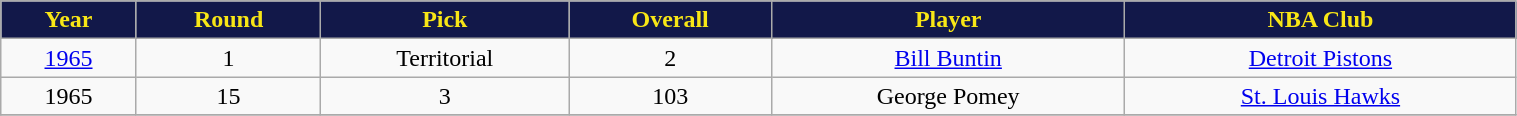<table class="wikitable" style="width:80%;">
<tr style="text-align:center; background:#121849; color:#f8e616;">
<td><strong>Year</strong></td>
<td><strong>Round</strong></td>
<td><strong>Pick</strong></td>
<td><strong>Overall</strong></td>
<td><strong>Player</strong></td>
<td><strong>NBA Club</strong></td>
</tr>
<tr style="text-align:center;" bgcolor="">
<td><a href='#'>1965</a></td>
<td>1</td>
<td>Territorial</td>
<td>2</td>
<td><a href='#'>Bill Buntin</a></td>
<td><a href='#'>Detroit Pistons</a></td>
</tr>
<tr style="text-align:center;" bgcolor="">
<td>1965</td>
<td>15</td>
<td>3</td>
<td>103</td>
<td>George Pomey</td>
<td><a href='#'>St. Louis Hawks</a></td>
</tr>
<tr style="text-align:center;" bgcolor="">
</tr>
</table>
